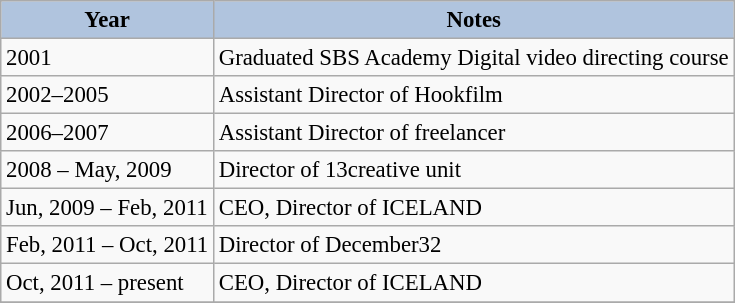<table class="wikitable" style="font-size:95%;">
<tr>
<th style="background:#B0C4DE;">Year</th>
<th style="background:#B0C4DE;">Notes</th>
</tr>
<tr>
<td>2001</td>
<td>Graduated SBS Academy Digital video directing course</td>
</tr>
<tr>
<td>2002–2005</td>
<td>Assistant Director of  Hookfilm</td>
</tr>
<tr>
<td>2006–2007</td>
<td>Assistant Director of  freelancer</td>
</tr>
<tr>
<td>2008 – May, 2009</td>
<td>Director of  13creative unit</td>
</tr>
<tr>
<td>Jun, 2009 – Feb, 2011</td>
<td>CEO, Director of ICELAND</td>
</tr>
<tr>
<td>Feb, 2011 – Oct, 2011</td>
<td>Director of December32</td>
</tr>
<tr>
<td>Oct, 2011 – present</td>
<td>CEO, Director of ICELAND</td>
</tr>
<tr>
</tr>
</table>
